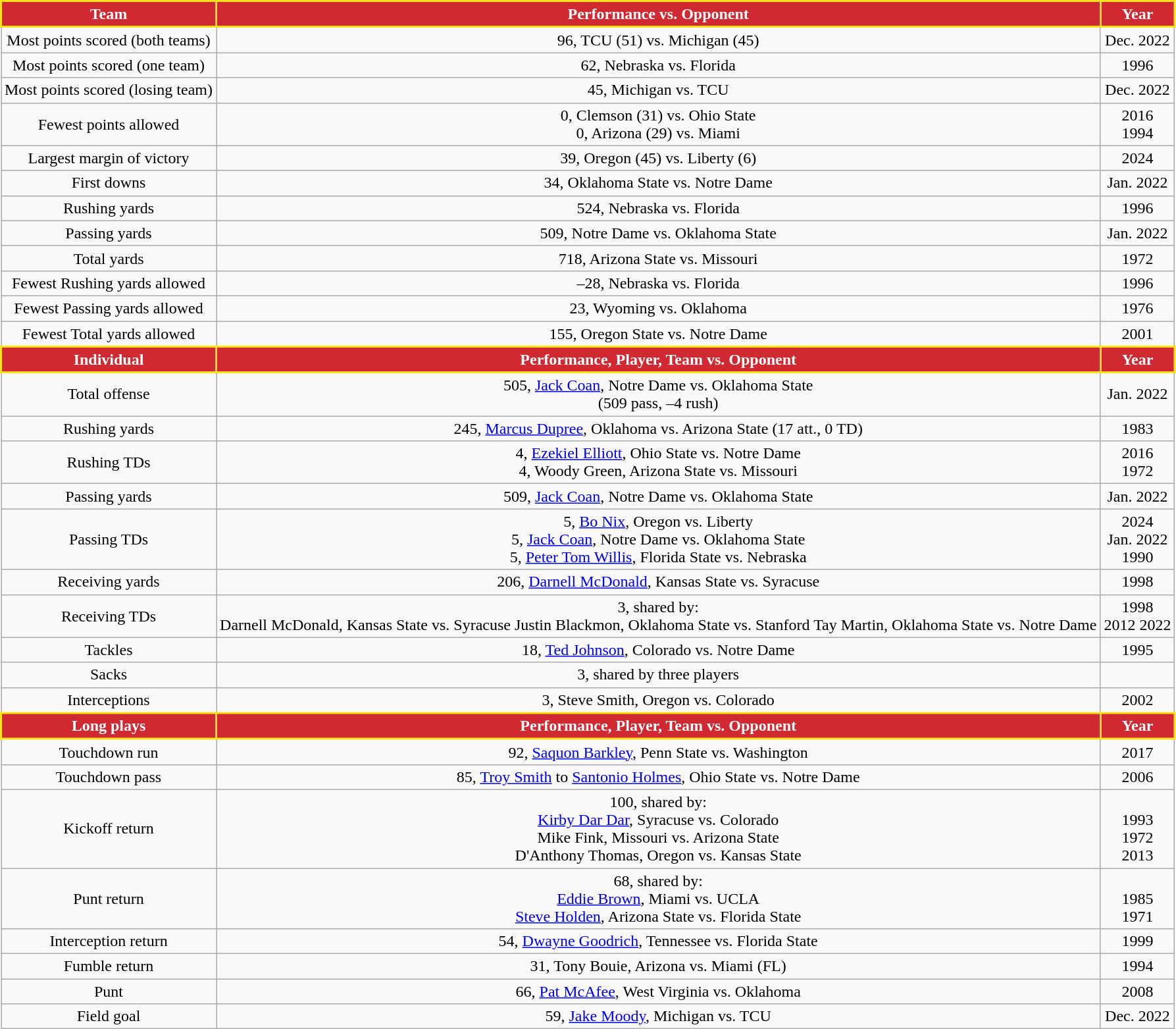<table class="wikitable" style="text-align:center">
<tr>
<th style="background:#D02931; color:#FFFFFF; border:2px solid #FFE11A;">Team</th>
<th style="background:#D02931; color:#FFFFFF; border:2px solid #FFE11A;">Performance vs. Opponent</th>
<th style="background:#D02931; color:#FFFFFF; border:2px solid #FFE11A;">Year</th>
</tr>
<tr>
<td>Most points scored (both teams)</td>
<td>96, TCU (51) vs. Michigan (45)</td>
<td>Dec. 2022</td>
</tr>
<tr>
<td>Most points scored (one team)</td>
<td>62, Nebraska vs. Florida</td>
<td>1996</td>
</tr>
<tr>
<td>Most points scored (losing team)</td>
<td>45, Michigan vs. TCU</td>
<td>Dec. 2022</td>
</tr>
<tr>
<td>Fewest points allowed</td>
<td>0, Clemson (31) vs. Ohio State<br>0, Arizona (29) vs. Miami</td>
<td>2016<br>1994</td>
</tr>
<tr>
<td>Largest margin of victory</td>
<td>39, Oregon (45) vs. Liberty (6)</td>
<td>2024</td>
</tr>
<tr>
<td>First downs</td>
<td>34, Oklahoma State vs. Notre Dame</td>
<td>Jan. 2022</td>
</tr>
<tr>
<td>Rushing yards</td>
<td>524, Nebraska vs. Florida</td>
<td>1996</td>
</tr>
<tr>
<td>Passing yards</td>
<td>509, Notre Dame vs. Oklahoma State</td>
<td>Jan. 2022</td>
</tr>
<tr>
<td>Total yards</td>
<td>718, Arizona State vs. Missouri</td>
<td>1972</td>
</tr>
<tr>
<td>Fewest Rushing yards allowed</td>
<td>–28, Nebraska vs. Florida</td>
<td>1996</td>
</tr>
<tr>
<td>Fewest Passing yards allowed</td>
<td>23, Wyoming vs. Oklahoma</td>
<td>1976</td>
</tr>
<tr>
<td>Fewest Total yards allowed</td>
<td>155, Oregon State vs. Notre Dame</td>
<td>2001</td>
</tr>
<tr>
<th style="background:#D02931; color:#FFFFFF; border:2px solid #FFE11A;">Individual</th>
<th style="background:#D02931; color:#FFFFFF; border:2px solid #FFE11A;">Performance, Player, Team vs. Opponent</th>
<th style="background:#D02931; color:#FFFFFF; border:2px solid #FFE11A;">Year</th>
</tr>
<tr>
<td>Total offense</td>
<td>505, <a href='#'>Jack Coan</a>, Notre Dame vs. Oklahoma State<br>(509 pass, –4 rush)</td>
<td>Jan. 2022</td>
</tr>
<tr>
<td>Rushing yards</td>
<td>245, <a href='#'>Marcus Dupree</a>, Oklahoma vs. Arizona State (17 att., 0 TD)</td>
<td>1983</td>
</tr>
<tr>
<td>Rushing TDs</td>
<td>4, <a href='#'>Ezekiel Elliott</a>, Ohio State vs. Notre Dame<br>4, Woody Green, Arizona State vs. Missouri</td>
<td>2016<br>1972</td>
</tr>
<tr>
<td>Passing yards</td>
<td>509, <a href='#'>Jack Coan</a>, Notre Dame vs. Oklahoma State</td>
<td>Jan. 2022</td>
</tr>
<tr>
<td>Passing TDs</td>
<td>5, <a href='#'>Bo Nix</a>, Oregon vs. Liberty<br>5, <a href='#'>Jack Coan</a>, Notre Dame vs. Oklahoma State<br>5, <a href='#'>Peter Tom Willis</a>, Florida State vs. Nebraska</td>
<td>2024<br>Jan. 2022<br>1990</td>
</tr>
<tr>
<td>Receiving yards</td>
<td>206, <a href='#'>Darnell McDonald</a>, Kansas State vs. Syracuse</td>
<td>1998</td>
</tr>
<tr>
<td>Receiving TDs</td>
<td>3, shared by:<br>Darnell McDonald, Kansas State vs. Syracuse
Justin Blackmon, Oklahoma State vs. Stanford
Tay Martin, Oklahoma State vs. Notre Dame</td>
<td>1998<br>2012
2022</td>
</tr>
<tr>
<td>Tackles</td>
<td>18, <a href='#'>Ted Johnson</a>, Colorado vs. Notre Dame</td>
<td>1995</td>
</tr>
<tr>
<td>Sacks</td>
<td>3, shared by three players</td>
<td></td>
</tr>
<tr>
<td>Interceptions</td>
<td>3, Steve Smith, Oregon vs. Colorado</td>
<td>2002</td>
</tr>
<tr>
<th style="background:#D02931; color:#FFFFFF; border:2px solid #FFE11A;">Long plays</th>
<th style="background:#D02931; color:#FFFFFF; border:2px solid #FFE11A;">Performance, Player, Team vs. Opponent</th>
<th style="background:#D02931; color:#FFFFFF; border:2px solid #FFE11A;">Year</th>
</tr>
<tr>
<td>Touchdown run</td>
<td>92, <a href='#'>Saquon Barkley</a>, Penn State vs. Washington</td>
<td>2017</td>
</tr>
<tr>
<td>Touchdown pass</td>
<td>85, <a href='#'>Troy Smith</a> to <a href='#'>Santonio Holmes</a>, Ohio State vs. Notre Dame</td>
<td>2006</td>
</tr>
<tr>
<td>Kickoff return</td>
<td>100, shared by:<br><a href='#'>Kirby Dar Dar</a>, Syracuse vs. Colorado<br>Mike Fink, Missouri vs. Arizona State<br>D'Anthony Thomas, Oregon vs. Kansas State</td>
<td><br>1993<br>1972<br>2013</td>
</tr>
<tr>
<td>Punt return</td>
<td>68, shared by:<br><a href='#'>Eddie Brown</a>, Miami vs. UCLA<br><a href='#'>Steve Holden</a>, Arizona State vs. Florida State</td>
<td><br>1985<br>1971</td>
</tr>
<tr>
<td>Interception return</td>
<td>54, <a href='#'>Dwayne Goodrich</a>, Tennessee vs. Florida State</td>
<td>1999</td>
</tr>
<tr>
<td>Fumble return</td>
<td>31, Tony Bouie, Arizona vs. Miami (FL)</td>
<td>1994</td>
</tr>
<tr>
<td>Punt</td>
<td>66, <a href='#'>Pat McAfee</a>, West Virginia vs. Oklahoma</td>
<td>2008</td>
</tr>
<tr>
<td>Field goal</td>
<td>59, <a href='#'>Jake Moody</a>, Michigan vs. TCU</td>
<td>Dec. 2022</td>
</tr>
</table>
